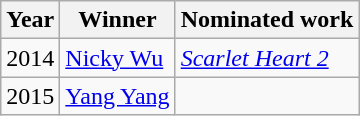<table class="wikitable">
<tr>
<th>Year</th>
<th>Winner</th>
<th>Nominated work</th>
</tr>
<tr>
<td>2014</td>
<td><a href='#'>Nicky Wu</a></td>
<td><em><a href='#'>Scarlet Heart 2</a></em></td>
</tr>
<tr>
<td>2015</td>
<td><a href='#'>Yang Yang</a></td>
<td></td>
</tr>
</table>
